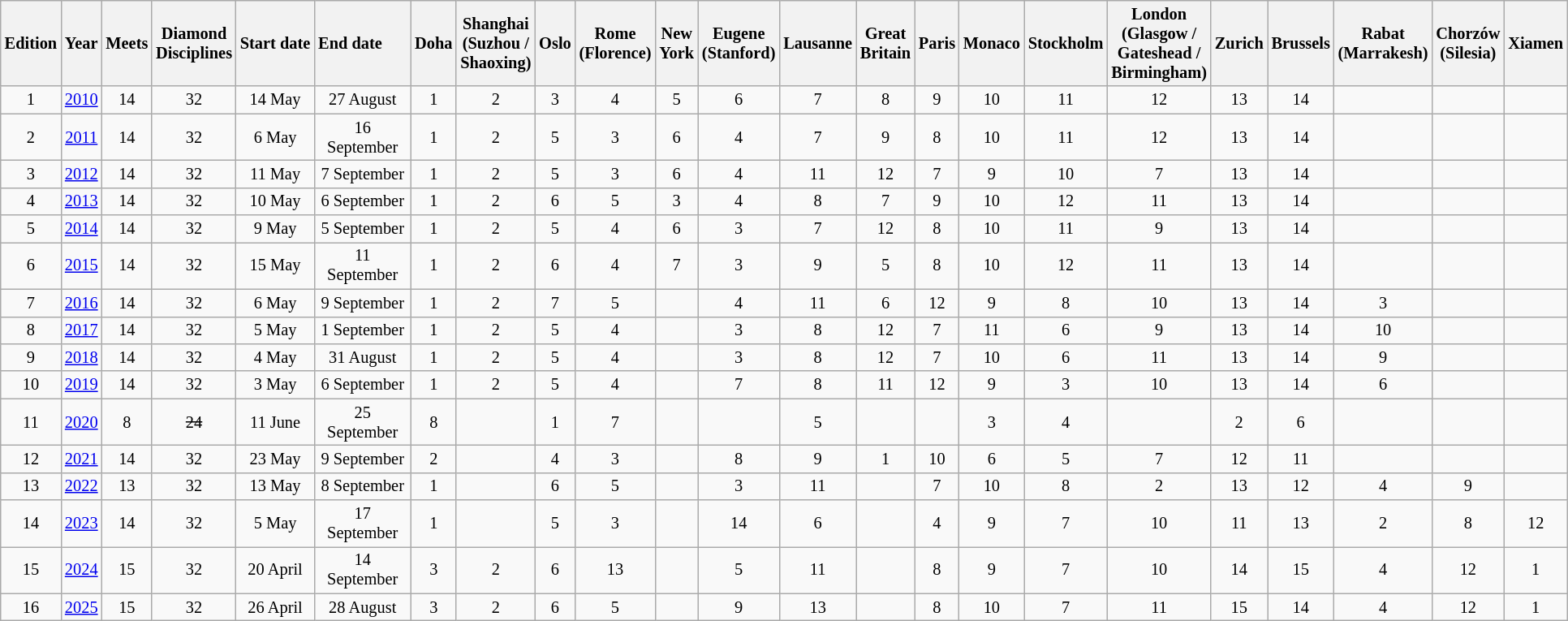<table class="wikitable sortable sticky-header-multi" style="font-size:85%; text-align:center">
<tr>
<th>Edition</th>
<th>Year</th>
<th>Meets</th>
<th>Diamond<br>Disciplines</th>
<th nowrap>Start date</th>
<th nowrap>End date      </th>
<th>Doha</th>
<th>Shanghai (Suzhou / Shaoxing)</th>
<th>Oslo</th>
<th>Rome (Florence)</th>
<th>New York</th>
<th>Eugene (Stanford)</th>
<th>Lausanne</th>
<th>Great Britain</th>
<th>Paris</th>
<th>Monaco</th>
<th>Stockholm</th>
<th>London (Glasgow / Gateshead / Birmingham)</th>
<th>Zurich</th>
<th>Brussels</th>
<th>Rabat (Marrakesh)</th>
<th>Chorzów (Silesia)</th>
<th>Xiamen</th>
</tr>
<tr>
<td>1</td>
<td><a href='#'>2010</a></td>
<td>14</td>
<td>32</td>
<td>14 May</td>
<td>27 August</td>
<td>1</td>
<td>2</td>
<td>3</td>
<td>4</td>
<td>5</td>
<td>6</td>
<td>7</td>
<td>8</td>
<td>9</td>
<td>10</td>
<td>11</td>
<td>12</td>
<td>13</td>
<td>14</td>
<td></td>
<td></td>
<td></td>
</tr>
<tr>
<td>2</td>
<td><a href='#'>2011</a></td>
<td>14</td>
<td>32</td>
<td>6 May</td>
<td>16 September</td>
<td>1</td>
<td>2</td>
<td>5</td>
<td>3</td>
<td>6</td>
<td>4</td>
<td>7</td>
<td>9</td>
<td>8</td>
<td>10</td>
<td>11</td>
<td>12</td>
<td>13</td>
<td>14</td>
<td></td>
<td></td>
<td></td>
</tr>
<tr>
<td>3</td>
<td><a href='#'>2012</a></td>
<td>14</td>
<td>32</td>
<td>11 May</td>
<td>7 September</td>
<td>1</td>
<td>2</td>
<td>5</td>
<td>3</td>
<td>6</td>
<td>4</td>
<td>11</td>
<td>12</td>
<td>7</td>
<td>9</td>
<td>10</td>
<td>7</td>
<td>13</td>
<td>14</td>
<td></td>
<td></td>
<td></td>
</tr>
<tr>
<td>4</td>
<td><a href='#'>2013</a></td>
<td>14</td>
<td>32</td>
<td>10 May</td>
<td>6 September</td>
<td>1</td>
<td>2</td>
<td>6</td>
<td>5</td>
<td>3</td>
<td>4</td>
<td>8</td>
<td>7</td>
<td>9</td>
<td>10</td>
<td>12</td>
<td>11</td>
<td>13</td>
<td>14</td>
<td></td>
<td></td>
<td></td>
</tr>
<tr>
<td>5</td>
<td><a href='#'>2014</a></td>
<td>14</td>
<td>32</td>
<td>9 May</td>
<td>5 September</td>
<td>1</td>
<td>2</td>
<td>5</td>
<td>4</td>
<td>6</td>
<td>3</td>
<td>7</td>
<td>12</td>
<td>8</td>
<td>10</td>
<td>11</td>
<td>9</td>
<td>13</td>
<td>14</td>
<td></td>
<td></td>
<td></td>
</tr>
<tr>
<td>6</td>
<td><a href='#'>2015</a></td>
<td>14</td>
<td>32</td>
<td>15 May</td>
<td>11 September</td>
<td>1</td>
<td>2</td>
<td>6</td>
<td>4</td>
<td>7</td>
<td>3</td>
<td>9</td>
<td>5</td>
<td>8</td>
<td>10</td>
<td>12</td>
<td>11</td>
<td>13</td>
<td>14</td>
<td></td>
<td></td>
<td></td>
</tr>
<tr>
<td>7</td>
<td><a href='#'>2016</a></td>
<td>14</td>
<td>32</td>
<td>6 May</td>
<td>9 September</td>
<td>1</td>
<td>2</td>
<td>7</td>
<td>5</td>
<td></td>
<td>4</td>
<td>11</td>
<td>6</td>
<td>12</td>
<td>9</td>
<td>8</td>
<td>10</td>
<td>13</td>
<td>14</td>
<td>3</td>
<td></td>
<td></td>
</tr>
<tr>
<td>8</td>
<td><a href='#'>2017</a></td>
<td>14</td>
<td>32</td>
<td>5 May</td>
<td>1 September</td>
<td>1</td>
<td>2</td>
<td>5</td>
<td>4</td>
<td></td>
<td>3</td>
<td>8</td>
<td>12</td>
<td>7</td>
<td>11</td>
<td>6</td>
<td>9</td>
<td>13</td>
<td>14</td>
<td>10</td>
<td></td>
<td></td>
</tr>
<tr>
<td>9</td>
<td><a href='#'>2018</a></td>
<td>14</td>
<td>32</td>
<td>4 May</td>
<td>31 August</td>
<td>1</td>
<td>2</td>
<td>5</td>
<td>4</td>
<td></td>
<td>3</td>
<td>8</td>
<td>12</td>
<td>7</td>
<td>10</td>
<td>6</td>
<td>11</td>
<td>13</td>
<td>14</td>
<td>9</td>
<td></td>
<td></td>
</tr>
<tr>
<td>10</td>
<td><a href='#'>2019</a></td>
<td>14</td>
<td>32</td>
<td>3 May</td>
<td>6 September</td>
<td>1</td>
<td>2</td>
<td>5</td>
<td>4</td>
<td></td>
<td>7</td>
<td>8</td>
<td>11</td>
<td>12</td>
<td>9</td>
<td>3</td>
<td>10</td>
<td>13</td>
<td>14</td>
<td>6</td>
<td></td>
<td></td>
</tr>
<tr>
<td>11</td>
<td><a href='#'>2020</a></td>
<td>8</td>
<td><s>24</s></td>
<td>11 June</td>
<td>25 September</td>
<td>8</td>
<td></td>
<td>1</td>
<td>7</td>
<td></td>
<td></td>
<td>5</td>
<td></td>
<td></td>
<td>3</td>
<td>4</td>
<td></td>
<td>2</td>
<td>6</td>
<td></td>
<td></td>
<td></td>
</tr>
<tr>
<td>12</td>
<td><a href='#'>2021</a></td>
<td>14</td>
<td>32</td>
<td>23 May</td>
<td>9 September</td>
<td>2</td>
<td></td>
<td>4</td>
<td>3</td>
<td></td>
<td>8</td>
<td>9</td>
<td>1</td>
<td>10</td>
<td>6</td>
<td>5</td>
<td>7</td>
<td>12</td>
<td>11</td>
<td></td>
<td></td>
<td></td>
</tr>
<tr>
<td>13</td>
<td><a href='#'>2022</a></td>
<td>13</td>
<td>32</td>
<td>13 May</td>
<td>8 September</td>
<td>1</td>
<td></td>
<td>6</td>
<td>5</td>
<td></td>
<td>3</td>
<td>11</td>
<td></td>
<td>7</td>
<td>10</td>
<td>8</td>
<td>2</td>
<td>13</td>
<td>12</td>
<td>4</td>
<td>9</td>
<td></td>
</tr>
<tr>
<td>14</td>
<td><a href='#'>2023</a></td>
<td>14</td>
<td>32</td>
<td>5 May</td>
<td>17 September</td>
<td>1</td>
<td></td>
<td>5</td>
<td>3</td>
<td></td>
<td>14</td>
<td>6</td>
<td></td>
<td>4</td>
<td>9</td>
<td>7</td>
<td>10</td>
<td>11</td>
<td>13</td>
<td>2</td>
<td>8</td>
<td>12</td>
</tr>
<tr>
<td>15</td>
<td><a href='#'>2024</a></td>
<td>15</td>
<td>32</td>
<td>20 April</td>
<td>14 September</td>
<td>3</td>
<td>2</td>
<td>6</td>
<td>13</td>
<td></td>
<td>5</td>
<td>11</td>
<td></td>
<td>8</td>
<td>9</td>
<td>7</td>
<td>10</td>
<td>14</td>
<td>15</td>
<td>4</td>
<td>12</td>
<td>1</td>
</tr>
<tr>
<td>16</td>
<td><a href='#'>2025</a></td>
<td>15</td>
<td>32</td>
<td>26 April</td>
<td>28 August</td>
<td>3</td>
<td>2</td>
<td>6</td>
<td>5</td>
<td></td>
<td>9</td>
<td>13</td>
<td></td>
<td>8</td>
<td>10</td>
<td>7</td>
<td>11</td>
<td>15</td>
<td>14</td>
<td>4</td>
<td>12</td>
<td>1</td>
</tr>
</table>
